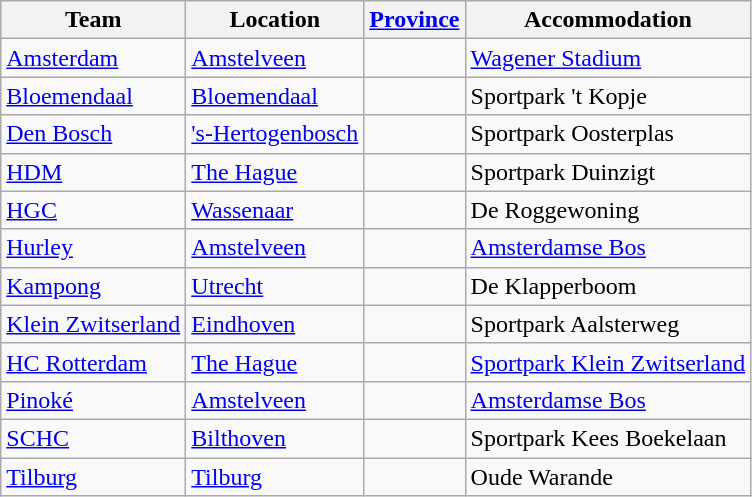<table class="wikitable sortable">
<tr>
<th>Team</th>
<th>Location</th>
<th><a href='#'>Province</a></th>
<th>Accommodation</th>
</tr>
<tr>
<td><a href='#'>Amsterdam</a></td>
<td><a href='#'>Amstelveen</a></td>
<td></td>
<td><a href='#'>Wagener Stadium</a></td>
</tr>
<tr>
<td><a href='#'>Bloemendaal</a></td>
<td><a href='#'>Bloemendaal</a></td>
<td></td>
<td>Sportpark 't Kopje</td>
</tr>
<tr>
<td><a href='#'>Den Bosch</a></td>
<td><a href='#'>'s-Hertogenbosch</a></td>
<td></td>
<td>Sportpark Oosterplas</td>
</tr>
<tr>
<td><a href='#'>HDM</a></td>
<td><a href='#'>The Hague</a></td>
<td></td>
<td>Sportpark Duinzigt</td>
</tr>
<tr>
<td><a href='#'>HGC</a></td>
<td><a href='#'>Wassenaar</a></td>
<td></td>
<td>De Roggewoning</td>
</tr>
<tr>
<td><a href='#'>Hurley</a></td>
<td><a href='#'>Amstelveen</a></td>
<td></td>
<td><a href='#'>Amsterdamse Bos</a></td>
</tr>
<tr>
<td><a href='#'>Kampong</a></td>
<td><a href='#'>Utrecht</a></td>
<td></td>
<td>De Klapperboom</td>
</tr>
<tr>
<td><a href='#'>Klein Zwitserland</a></td>
<td><a href='#'>Eindhoven</a></td>
<td></td>
<td>Sportpark Aalsterweg</td>
</tr>
<tr>
<td><a href='#'>HC Rotterdam</a></td>
<td><a href='#'>The Hague</a></td>
<td></td>
<td><a href='#'>Sportpark Klein Zwitserland</a></td>
</tr>
<tr>
<td><a href='#'>Pinoké</a></td>
<td><a href='#'>Amstelveen</a></td>
<td></td>
<td><a href='#'>Amsterdamse Bos</a></td>
</tr>
<tr>
<td><a href='#'>SCHC</a></td>
<td><a href='#'>Bilthoven</a></td>
<td></td>
<td>Sportpark Kees Boekelaan</td>
</tr>
<tr>
<td><a href='#'>Tilburg</a></td>
<td><a href='#'>Tilburg</a></td>
<td></td>
<td>Oude Warande</td>
</tr>
</table>
